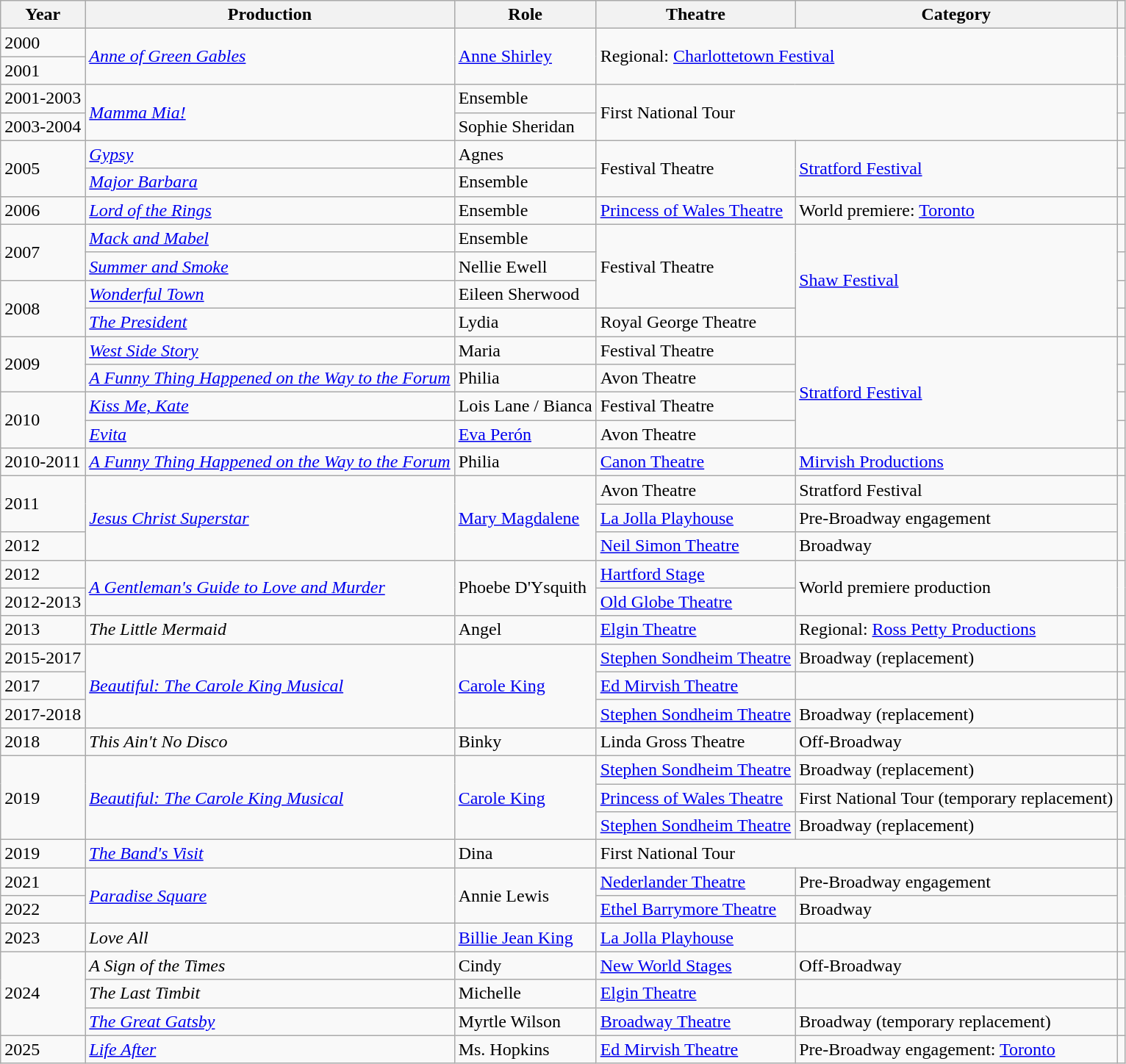<table class="wikitable sortable">
<tr>
<th>Year</th>
<th>Production</th>
<th>Role</th>
<th>Theatre</th>
<th>Category</th>
<th></th>
</tr>
<tr>
<td>2000</td>
<td rowspan="2"><em><a href='#'> Anne of Green Gables</a></em></td>
<td rowspan="2"><a href='#'>Anne Shirley</a></td>
<td rowspan="2" colspan="2">Regional: <a href='#'>Charlottetown Festival</a></td>
<td rowspan="2"></td>
</tr>
<tr>
<td>2001</td>
</tr>
<tr>
<td>2001-2003</td>
<td rowspan="2"><em><a href='#'> Mamma Mia!</a></em></td>
<td>Ensemble</td>
<td rowspan="2" colspan="2">First National Tour</td>
<td></td>
</tr>
<tr>
<td>2003-2004</td>
<td>Sophie Sheridan</td>
<td></td>
</tr>
<tr>
<td rowspan="2">2005</td>
<td><em><a href='#'> Gypsy</a></em></td>
<td>Agnes</td>
<td rowspan="2">Festival Theatre</td>
<td rowspan="2"><a href='#'>Stratford Festival</a></td>
<td></td>
</tr>
<tr>
<td><em><a href='#'>Major Barbara</a></em></td>
<td>Ensemble</td>
<td></td>
</tr>
<tr>
<td>2006</td>
<td><em><a href='#'> Lord of the Rings</a></em></td>
<td>Ensemble</td>
<td><a href='#'>Princess of Wales Theatre</a></td>
<td>World premiere: <a href='#'>Toronto</a></td>
<td></td>
</tr>
<tr>
<td rowspan="2">2007</td>
<td><em><a href='#'>Mack and Mabel</a></em></td>
<td>Ensemble</td>
<td rowspan="3">Festival Theatre</td>
<td rowspan="4"><a href='#'>Shaw Festival</a></td>
<td></td>
</tr>
<tr>
<td><em><a href='#'>Summer and Smoke</a></em></td>
<td>Nellie Ewell</td>
<td></td>
</tr>
<tr>
<td rowspan="2">2008</td>
<td><em><a href='#'>Wonderful Town</a></em></td>
<td>Eileen Sherwood</td>
<td></td>
</tr>
<tr>
<td><em><a href='#'> The President</a></em></td>
<td>Lydia</td>
<td>Royal George Theatre</td>
<td></td>
</tr>
<tr>
<td rowspan="2">2009</td>
<td><em><a href='#'>West Side Story</a></em></td>
<td>Maria</td>
<td>Festival Theatre</td>
<td rowspan="4"><a href='#'>Stratford Festival</a></td>
<td></td>
</tr>
<tr>
<td><em><a href='#'>A Funny Thing Happened on the Way to the Forum</a></em></td>
<td>Philia</td>
<td>Avon Theatre</td>
<td></td>
</tr>
<tr>
<td rowspan="2">2010</td>
<td><em><a href='#'>Kiss Me, Kate</a></em></td>
<td>Lois Lane / Bianca</td>
<td>Festival Theatre</td>
<td></td>
</tr>
<tr>
<td><em><a href='#'> Evita</a></em></td>
<td><a href='#'>Eva Perón</a></td>
<td>Avon Theatre</td>
<td></td>
</tr>
<tr>
<td>2010-2011</td>
<td><em><a href='#'>A Funny Thing Happened on the Way to the Forum</a></em></td>
<td>Philia</td>
<td><a href='#'>Canon Theatre</a></td>
<td><a href='#'>Mirvish Productions</a></td>
<td></td>
</tr>
<tr>
<td rowspan="2">2011</td>
<td rowspan="3"><em><a href='#'>Jesus Christ Superstar</a></em></td>
<td rowspan="3"><a href='#'>Mary Magdalene</a></td>
<td>Avon Theatre</td>
<td>Stratford Festival</td>
<td rowspan="3"></td>
</tr>
<tr>
<td><a href='#'>La Jolla Playhouse</a></td>
<td>Pre-Broadway engagement</td>
</tr>
<tr>
<td>2012</td>
<td><a href='#'>Neil Simon Theatre</a></td>
<td>Broadway</td>
</tr>
<tr>
<td>2012</td>
<td rowspan="2"><em><a href='#'>A Gentleman's Guide to Love and Murder</a></em></td>
<td rowspan="2">Phoebe D'Ysquith</td>
<td><a href='#'>Hartford Stage</a></td>
<td rowspan="2">World premiere production</td>
<td rowspan="2"></td>
</tr>
<tr>
<td>2012-2013</td>
<td><a href='#'>Old Globe Theatre</a></td>
</tr>
<tr>
<td>2013</td>
<td><em>The Little Mermaid</em></td>
<td>Angel</td>
<td><a href='#'> Elgin Theatre</a></td>
<td>Regional: <a href='#'> Ross Petty Productions</a></td>
</tr>
<tr>
<td>2015-2017</td>
<td rowspan="3"><em><a href='#'>Beautiful: The Carole King Musical</a></em></td>
<td rowspan="3"><a href='#'>Carole King</a></td>
<td><a href='#'>Stephen Sondheim Theatre</a></td>
<td>Broadway (replacement)</td>
<td></td>
</tr>
<tr>
<td>2017</td>
<td><a href='#'>Ed Mirvish Theatre</a></td>
<td></td>
<td></td>
</tr>
<tr>
<td>2017-2018</td>
<td><a href='#'>Stephen Sondheim Theatre</a></td>
<td>Broadway (replacement)</td>
<td></td>
</tr>
<tr>
<td>2018</td>
<td><em>This Ain't No Disco</em></td>
<td>Binky</td>
<td>Linda Gross Theatre</td>
<td>Off-Broadway</td>
<td></td>
</tr>
<tr>
<td rowspan="3">2019</td>
<td rowspan="3"><em><a href='#'>Beautiful: The Carole King Musical</a></em></td>
<td rowspan="3"><a href='#'>Carole King</a></td>
<td><a href='#'>Stephen Sondheim Theatre</a></td>
<td>Broadway (replacement)</td>
<td></td>
</tr>
<tr>
<td><a href='#'>Princess of Wales Theatre</a></td>
<td>First National Tour (temporary replacement)</td>
<td rowspan="2"></td>
</tr>
<tr>
<td><a href='#'>Stephen Sondheim Theatre</a></td>
<td>Broadway (replacement)</td>
</tr>
<tr>
<td>2019</td>
<td><em><a href='#'> The Band's Visit</a></em></td>
<td>Dina</td>
<td colspan="2">First National Tour</td>
<td></td>
</tr>
<tr>
<td>2021</td>
<td rowspan="2"><em><a href='#'> Paradise Square</a></em></td>
<td rowspan="2">Annie Lewis</td>
<td><a href='#'> Nederlander Theatre</a></td>
<td>Pre-Broadway engagement</td>
<td rowspan="2"></td>
</tr>
<tr>
<td>2022</td>
<td><a href='#'>Ethel Barrymore Theatre</a></td>
<td>Broadway</td>
</tr>
<tr>
<td>2023</td>
<td><em>Love All</em></td>
<td><a href='#'>Billie Jean King</a></td>
<td><a href='#'>La Jolla Playhouse</a></td>
<td></td>
<td></td>
</tr>
<tr>
<td rowspan="3">2024</td>
<td><em>A Sign of the Times</em></td>
<td>Cindy</td>
<td><a href='#'>New World Stages</a></td>
<td>Off-Broadway</td>
<td></td>
</tr>
<tr>
<td><em>The Last Timbit</em></td>
<td>Michelle</td>
<td><a href='#'> Elgin Theatre</a></td>
<td></td>
<td></td>
</tr>
<tr>
<td><em><a href='#'> The Great Gatsby</a></em></td>
<td>Myrtle Wilson</td>
<td><a href='#'> Broadway Theatre</a></td>
<td>Broadway (temporary replacement)</td>
<td></td>
</tr>
<tr>
<td>2025</td>
<td><em><a href='#'> Life After</a></em></td>
<td>Ms. Hopkins</td>
<td><a href='#'>Ed Mirvish Theatre</a></td>
<td>Pre-Broadway engagement: <a href='#'>Toronto</a></td>
<td></td>
</tr>
</table>
